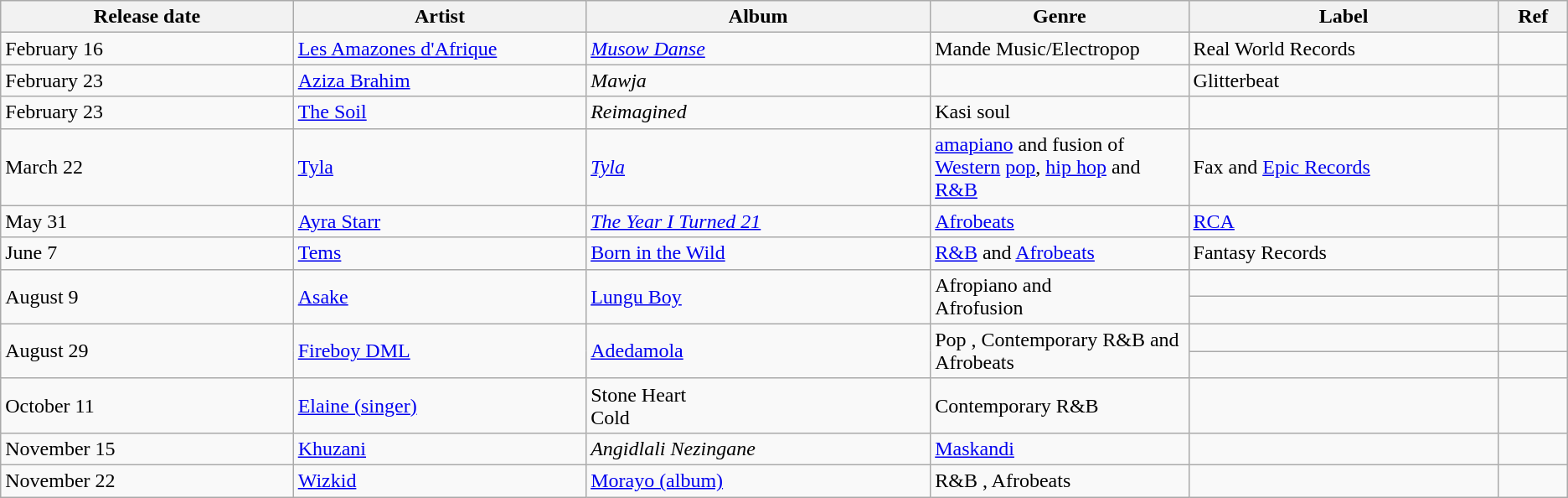<table class="wikitable">
<tr>
<th style="width:17%;">Release date</th>
<th style="width:17%;">Artist</th>
<th style="width:20%;">Album</th>
<th style="width:15%;">Genre</th>
<th style="width:18%;">Label</th>
<th style="width:4%;">Ref</th>
</tr>
<tr>
<td>February 16</td>
<td><a href='#'>Les Amazones d'Afrique</a></td>
<td><em><a href='#'>Musow Danse</a></em></td>
<td>Mande Music/Electropop</td>
<td>Real World Records</td>
<td></td>
</tr>
<tr>
<td>February 23</td>
<td><a href='#'>Aziza Brahim</a></td>
<td><em>Mawja</em></td>
<td></td>
<td>Glitterbeat</td>
<td></td>
</tr>
<tr>
<td>February 23</td>
<td><a href='#'>The Soil</a></td>
<td><em>Reimagined</em></td>
<td>Kasi soul</td>
<td></td>
<td></td>
</tr>
<tr>
<td>March 22</td>
<td><a href='#'>Tyla</a></td>
<td><em><a href='#'>Tyla</a></em></td>
<td><a href='#'>amapiano</a> and fusion of <a href='#'>Western</a> <a href='#'>pop</a>, <a href='#'>hip hop</a> and <a href='#'>R&B</a></td>
<td>Fax and <a href='#'>Epic Records</a></td>
<td></td>
</tr>
<tr>
<td>May 31</td>
<td><a href='#'>Ayra Starr</a></td>
<td><em><a href='#'>The Year I Turned 21</a></em></td>
<td><a href='#'>Afrobeats</a></td>
<td><a href='#'>RCA</a></td>
<td></td>
</tr>
<tr>
<td>June 7</td>
<td><a href='#'>Tems</a></td>
<td><a href='#'>Born in the Wild</a></td>
<td><a href='#'>R&B</a> and <a href='#'>Afrobeats</a></td>
<td>Fantasy Records</td>
<td></td>
</tr>
<tr>
<td rowspan="2">August 9</td>
<td rowspan="2"><a href='#'>Asake</a></td>
<td rowspan="2"><a href='#'>Lungu Boy</a></td>
<td rowspan="2">Afropiano and<br>Afrofusion</td>
<td></td>
<td></td>
</tr>
<tr>
<td></td>
<td></td>
</tr>
<tr>
<td rowspan="2">August 29</td>
<td rowspan="2"><a href='#'>Fireboy DML</a></td>
<td rowspan="2"><a href='#'>Adedamola</a></td>
<td rowspan="2">Pop , Contemporary R&B and Afrobeats</td>
<td></td>
<td></td>
</tr>
<tr>
<td></td>
<td></td>
</tr>
<tr>
<td>October 11</td>
<td><a href='#'>Elaine (singer)</a></td>
<td>Stone Heart<br>Cold</td>
<td>Contemporary R&B</td>
<td></td>
<td></td>
</tr>
<tr>
<td>November 15</td>
<td><a href='#'>Khuzani</a></td>
<td><em>Angidlali Nezingane</em></td>
<td><a href='#'>Maskandi</a></td>
<td></td>
<td></td>
</tr>
<tr>
<td>November 22</td>
<td><a href='#'>Wizkid</a></td>
<td><a href='#'>Morayo (album)</a></td>
<td>R&B , Afrobeats</td>
<td></td>
<td></td>
</tr>
</table>
